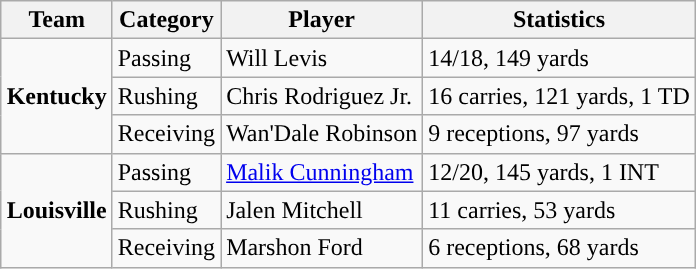<table class="wikitable" style="float: right;">
<tr>
<th>Team</th>
<th>Category</th>
<th>Player</th>
<th>Statistics</th>
</tr>
<tr>
<td rowspan=3><strong>Kentucky</strong></td>
<td>Passing</td>
<td>Will Levis</td>
<td>14/18, 149 yards</td>
</tr>
<tr>
<td>Rushing</td>
<td>Chris Rodriguez Jr.</td>
<td>16 carries, 121 yards, 1 TD</td>
</tr>
<tr>
<td>Receiving</td>
<td>Wan'Dale Robinson</td>
<td>9 receptions, 97 yards</td>
</tr>
<tr>
<td rowspan=3><strong>Louisville</strong></td>
<td>Passing</td>
<td><a href='#'>Malik Cunningham</a></td>
<td>12/20, 145 yards, 1 INT</td>
</tr>
<tr>
<td>Rushing</td>
<td>Jalen Mitchell</td>
<td>11 carries, 53 yards</td>
</tr>
<tr>
<td>Receiving</td>
<td>Marshon Ford</td>
<td>6 receptions, 68 yards</td>
</tr>
</table>
